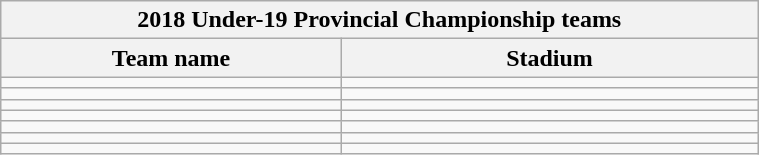<table class="wikitable collapsible sortable" style="text-align:left; font-size:100%; width:40%;">
<tr>
<th colspan="100%" align=center>2018 Under-19 Provincial Championship teams</th>
</tr>
<tr>
<th width="45%">Team name</th>
<th width="55%">Stadium</th>
</tr>
<tr>
<td></td>
<td></td>
</tr>
<tr>
<td></td>
<td></td>
</tr>
<tr>
<td></td>
<td></td>
</tr>
<tr>
<td></td>
<td></td>
</tr>
<tr>
<td></td>
<td></td>
</tr>
<tr>
<td></td>
<td></td>
</tr>
<tr>
<td></td>
<td></td>
</tr>
</table>
